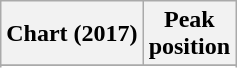<table class="wikitable sortable plainrowheaders" style="text-align:center;">
<tr>
<th>Chart (2017)</th>
<th>Peak<br> position</th>
</tr>
<tr>
</tr>
<tr>
</tr>
</table>
